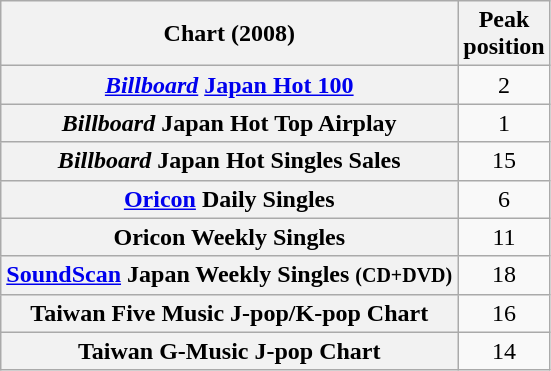<table class="wikitable sortable plainrowheaders">
<tr>
<th scope="col">Chart (2008)</th>
<th scope="col">Peak<br>position</th>
</tr>
<tr>
<th scope="row"><em><a href='#'>Billboard</a></em> <a href='#'>Japan Hot 100</a></th>
<td align="center">2</td>
</tr>
<tr>
<th scope="row"><em>Billboard</em> Japan Hot Top Airplay</th>
<td align="center">1</td>
</tr>
<tr>
<th scope="row"><em>Billboard</em> Japan Hot Singles Sales</th>
<td align="center">15</td>
</tr>
<tr>
<th scope="row"><a href='#'>Oricon</a> Daily Singles</th>
<td align="center">6</td>
</tr>
<tr>
<th scope="row">Oricon Weekly Singles</th>
<td align="center">11</td>
</tr>
<tr>
<th scope="row"><a href='#'>SoundScan</a> Japan Weekly Singles <small>(CD+DVD)</small></th>
<td align="center">18</td>
</tr>
<tr>
<th scope="row" align="left">Taiwan Five Music J-pop/K-pop Chart</th>
<td align="center">16</td>
</tr>
<tr>
<th scope="row" align="left">Taiwan G-Music J-pop Chart</th>
<td align="center">14</td>
</tr>
</table>
